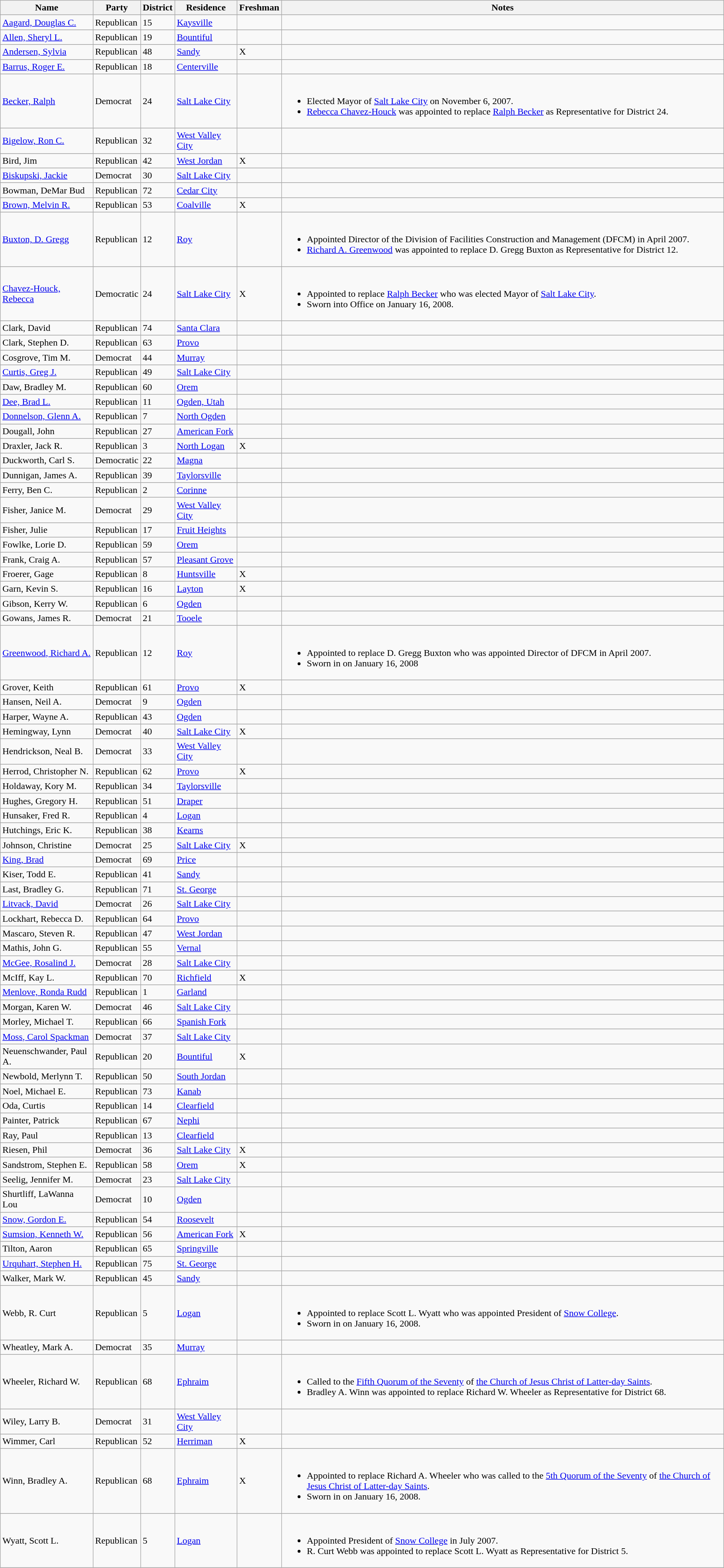<table class="wikitable">
<tr>
<th>Name</th>
<th>Party</th>
<th>District</th>
<th>Residence</th>
<th>Freshman</th>
<th>Notes</th>
</tr>
<tr>
</tr>
<tr>
<td><a href='#'>Aagard, Douglas C.</a></td>
<td>Republican</td>
<td>15</td>
<td><a href='#'>Kaysville</a></td>
<td></td>
<td></td>
</tr>
<tr>
</tr>
<tr>
<td><a href='#'>Allen, Sheryl L.</a></td>
<td>Republican</td>
<td>19</td>
<td><a href='#'>Bountiful</a></td>
<td></td>
<td></td>
</tr>
<tr>
</tr>
<tr>
<td><a href='#'>Andersen, Sylvia</a></td>
<td>Republican</td>
<td>48</td>
<td><a href='#'>Sandy</a></td>
<td><div>X</div></td>
<td></td>
</tr>
<tr>
</tr>
<tr>
<td><a href='#'>Barrus, Roger E.</a></td>
<td>Republican</td>
<td>18</td>
<td><a href='#'>Centerville</a></td>
<td></td>
<td></td>
</tr>
<tr>
</tr>
<tr>
<td><a href='#'>Becker, Ralph</a></td>
<td>Democrat</td>
<td>24</td>
<td><a href='#'>Salt Lake City</a></td>
<td></td>
<td><br><ul><li>Elected Mayor of <a href='#'>Salt Lake City</a> on November 6, 2007.</li><li><a href='#'>Rebecca Chavez-Houck</a> was appointed to replace <a href='#'>Ralph Becker</a> as Representative for District 24.</li></ul></td>
</tr>
<tr>
</tr>
<tr>
<td><a href='#'>Bigelow, Ron C.</a></td>
<td>Republican</td>
<td>32</td>
<td><a href='#'>West Valley City</a></td>
<td></td>
<td></td>
</tr>
<tr>
</tr>
<tr>
<td>Bird, Jim</td>
<td>Republican</td>
<td>42</td>
<td><a href='#'>West Jordan</a></td>
<td><div>X</div></td>
<td></td>
</tr>
<tr>
</tr>
<tr>
<td><a href='#'>Biskupski, Jackie</a></td>
<td>Democrat</td>
<td>30</td>
<td><a href='#'>Salt Lake City</a></td>
<td></td>
<td></td>
</tr>
<tr>
</tr>
<tr>
<td>Bowman, DeMar Bud</td>
<td>Republican</td>
<td>72</td>
<td><a href='#'>Cedar City</a></td>
<td></td>
<td></td>
</tr>
<tr>
</tr>
<tr>
<td><a href='#'>Brown, Melvin R.</a></td>
<td>Republican</td>
<td>53</td>
<td><a href='#'>Coalville</a></td>
<td><div>X</div></td>
<td></td>
</tr>
<tr>
</tr>
<tr>
<td><a href='#'>Buxton, D. Gregg</a></td>
<td>Republican</td>
<td>12</td>
<td><a href='#'>Roy</a></td>
<td></td>
<td><br><ul><li>Appointed Director of the Division of Facilities Construction and Management (DFCM) in April 2007.</li><li><a href='#'>Richard A. Greenwood</a> was appointed to replace D. Gregg Buxton as Representative for District 12.</li></ul></td>
</tr>
<tr>
</tr>
<tr>
<td><a href='#'>Chavez-Houck, Rebecca</a></td>
<td>Democratic</td>
<td>24</td>
<td><a href='#'>Salt Lake City</a></td>
<td><div>X</div></td>
<td><br><ul><li>Appointed to replace <a href='#'>Ralph Becker</a> who was elected Mayor of <a href='#'>Salt Lake City</a>.</li><li>Sworn into Office on January 16, 2008.</li></ul></td>
</tr>
<tr>
</tr>
<tr>
<td>Clark, David</td>
<td>Republican</td>
<td>74</td>
<td><a href='#'>Santa Clara</a></td>
<td></td>
<td></td>
</tr>
<tr>
</tr>
<tr>
<td>Clark, Stephen D.</td>
<td>Republican</td>
<td>63</td>
<td><a href='#'>Provo</a></td>
<td></td>
<td></td>
</tr>
<tr>
</tr>
<tr>
<td>Cosgrove, Tim M.</td>
<td>Democrat</td>
<td>44</td>
<td><a href='#'>Murray</a></td>
<td></td>
<td></td>
</tr>
<tr>
</tr>
<tr>
<td><a href='#'>Curtis, Greg J.</a></td>
<td>Republican</td>
<td>49</td>
<td><a href='#'>Salt Lake City</a></td>
<td></td>
<td></td>
</tr>
<tr>
</tr>
<tr>
<td>Daw, Bradley M.</td>
<td>Republican</td>
<td>60</td>
<td><a href='#'>Orem</a></td>
<td></td>
<td></td>
</tr>
<tr>
</tr>
<tr>
<td><a href='#'>Dee, Brad L.</a></td>
<td>Republican</td>
<td>11</td>
<td><a href='#'>Ogden, Utah</a></td>
<td></td>
<td></td>
</tr>
<tr>
</tr>
<tr>
<td><a href='#'>Donnelson, Glenn A.</a></td>
<td>Republican</td>
<td>7</td>
<td><a href='#'>North Ogden</a></td>
<td></td>
<td></td>
</tr>
<tr>
</tr>
<tr>
<td>Dougall, John</td>
<td>Republican</td>
<td>27</td>
<td><a href='#'>American Fork</a></td>
<td></td>
<td></td>
</tr>
<tr>
</tr>
<tr>
<td>Draxler, Jack R.</td>
<td>Republican</td>
<td>3</td>
<td><a href='#'>North Logan</a></td>
<td><div>X</div></td>
<td></td>
</tr>
<tr>
</tr>
<tr>
<td>Duckworth, Carl S.</td>
<td>Democratic</td>
<td>22</td>
<td><a href='#'>Magna</a></td>
<td></td>
<td></td>
</tr>
<tr>
</tr>
<tr>
<td>Dunnigan, James A.</td>
<td>Republican</td>
<td>39</td>
<td><a href='#'>Taylorsville</a></td>
<td></td>
<td></td>
</tr>
<tr>
</tr>
<tr>
<td>Ferry, Ben C.</td>
<td>Republican</td>
<td>2</td>
<td><a href='#'>Corinne</a></td>
<td></td>
<td></td>
</tr>
<tr>
</tr>
<tr>
<td>Fisher, Janice M.</td>
<td>Democrat</td>
<td>29</td>
<td><a href='#'>West Valley City</a></td>
<td></td>
<td></td>
</tr>
<tr>
</tr>
<tr>
<td>Fisher, Julie</td>
<td>Republican</td>
<td>17</td>
<td><a href='#'>Fruit Heights</a></td>
<td></td>
<td></td>
</tr>
<tr>
</tr>
<tr>
<td>Fowlke, Lorie D.</td>
<td>Republican</td>
<td>59</td>
<td><a href='#'>Orem</a></td>
<td></td>
<td></td>
</tr>
<tr>
</tr>
<tr>
<td>Frank, Craig A.</td>
<td>Republican</td>
<td>57</td>
<td><a href='#'>Pleasant Grove</a></td>
<td></td>
<td></td>
</tr>
<tr>
</tr>
<tr>
<td>Froerer, Gage</td>
<td>Republican</td>
<td>8</td>
<td><a href='#'>Huntsville</a></td>
<td><div>X</div></td>
<td></td>
</tr>
<tr>
</tr>
<tr>
<td>Garn, Kevin S.</td>
<td>Republican</td>
<td>16</td>
<td><a href='#'>Layton</a></td>
<td><div>X</div></td>
<td></td>
</tr>
<tr>
</tr>
<tr>
<td>Gibson, Kerry W.</td>
<td>Republican</td>
<td>6</td>
<td><a href='#'>Ogden</a></td>
<td></td>
<td></td>
</tr>
<tr>
</tr>
<tr>
<td>Gowans, James R.</td>
<td>Democrat</td>
<td>21</td>
<td><a href='#'>Tooele</a></td>
<td></td>
<td></td>
</tr>
<tr>
</tr>
<tr>
<td><a href='#'>Greenwood, Richard A.</a></td>
<td>Republican</td>
<td>12</td>
<td><a href='#'>Roy</a></td>
<td></td>
<td><br><ul><li>Appointed to replace D. Gregg Buxton who was appointed Director of DFCM in April 2007.</li><li>Sworn in on January 16, 2008</li></ul></td>
</tr>
<tr>
</tr>
<tr>
<td>Grover, Keith</td>
<td>Republican</td>
<td>61</td>
<td><a href='#'>Provo</a></td>
<td><div>X</div></td>
<td></td>
</tr>
<tr>
</tr>
<tr>
<td>Hansen, Neil A.</td>
<td>Democrat</td>
<td>9</td>
<td><a href='#'>Ogden</a></td>
<td></td>
<td></td>
</tr>
<tr>
</tr>
<tr>
<td>Harper, Wayne A.</td>
<td>Republican</td>
<td>43</td>
<td><a href='#'>Ogden</a></td>
<td></td>
<td></td>
</tr>
<tr>
</tr>
<tr>
<td>Hemingway, Lynn</td>
<td>Democrat</td>
<td>40</td>
<td><a href='#'>Salt Lake City</a></td>
<td><div>X</div></td>
<td></td>
</tr>
<tr>
</tr>
<tr>
<td>Hendrickson, Neal B.</td>
<td>Democrat</td>
<td>33</td>
<td><a href='#'>West Valley City</a></td>
<td></td>
<td></td>
</tr>
<tr>
</tr>
<tr>
<td>Herrod, Christopher N.</td>
<td>Republican</td>
<td>62</td>
<td><a href='#'>Provo</a></td>
<td><div>X</div></td>
<td></td>
</tr>
<tr>
</tr>
<tr>
<td>Holdaway, Kory M.</td>
<td>Republican</td>
<td>34</td>
<td><a href='#'>Taylorsville</a></td>
<td></td>
<td></td>
</tr>
<tr>
</tr>
<tr>
<td>Hughes, Gregory H.</td>
<td>Republican</td>
<td>51</td>
<td><a href='#'>Draper</a></td>
<td></td>
<td></td>
</tr>
<tr>
</tr>
<tr>
<td>Hunsaker, Fred R.</td>
<td>Republican</td>
<td>4</td>
<td><a href='#'>Logan</a></td>
<td></td>
<td></td>
</tr>
<tr>
</tr>
<tr>
<td>Hutchings, Eric K.</td>
<td>Republican</td>
<td>38</td>
<td><a href='#'>Kearns</a></td>
<td></td>
<td></td>
</tr>
<tr>
</tr>
<tr>
<td>Johnson, Christine</td>
<td>Democrat</td>
<td>25</td>
<td><a href='#'>Salt Lake City</a></td>
<td><div>X</div></td>
<td></td>
</tr>
<tr>
</tr>
<tr>
<td><a href='#'>King, Brad</a></td>
<td>Democrat</td>
<td>69</td>
<td><a href='#'>Price</a></td>
<td></td>
<td></td>
</tr>
<tr>
</tr>
<tr>
<td>Kiser, Todd E.</td>
<td>Republican</td>
<td>41</td>
<td><a href='#'>Sandy</a></td>
<td></td>
<td></td>
</tr>
<tr>
</tr>
<tr>
<td>Last, Bradley G.</td>
<td>Republican</td>
<td>71</td>
<td><a href='#'>St. George</a></td>
<td></td>
<td></td>
</tr>
<tr>
</tr>
<tr>
<td><a href='#'>Litvack, David</a></td>
<td>Democrat</td>
<td>26</td>
<td><a href='#'>Salt Lake City</a></td>
<td></td>
<td></td>
</tr>
<tr>
</tr>
<tr>
<td>Lockhart, Rebecca D.</td>
<td>Republican</td>
<td>64</td>
<td><a href='#'>Provo</a></td>
<td></td>
<td></td>
</tr>
<tr>
</tr>
<tr>
<td>Mascaro, Steven R.</td>
<td>Republican</td>
<td>47</td>
<td><a href='#'>West Jordan</a></td>
<td></td>
<td></td>
</tr>
<tr>
</tr>
<tr>
<td>Mathis, John G.</td>
<td>Republican</td>
<td>55</td>
<td><a href='#'>Vernal</a></td>
<td></td>
<td></td>
</tr>
<tr>
</tr>
<tr>
<td><a href='#'>McGee, Rosalind J.</a></td>
<td>Democrat</td>
<td>28</td>
<td><a href='#'>Salt Lake City</a></td>
<td></td>
<td></td>
</tr>
<tr>
</tr>
<tr>
<td>McIff, Kay L.</td>
<td>Republican</td>
<td>70</td>
<td><a href='#'>Richfield</a></td>
<td><div>X</div></td>
<td></td>
</tr>
<tr>
</tr>
<tr>
<td><a href='#'>Menlove, Ronda Rudd</a></td>
<td>Republican</td>
<td>1</td>
<td><a href='#'>Garland</a></td>
<td></td>
<td></td>
</tr>
<tr>
</tr>
<tr>
<td>Morgan, Karen W.</td>
<td>Democrat</td>
<td>46</td>
<td><a href='#'>Salt Lake City</a></td>
<td></td>
<td></td>
</tr>
<tr>
</tr>
<tr>
<td>Morley, Michael T.</td>
<td>Republican</td>
<td>66</td>
<td><a href='#'>Spanish Fork</a></td>
<td></td>
<td></td>
</tr>
<tr>
</tr>
<tr>
<td><a href='#'>Moss, Carol Spackman</a></td>
<td>Democrat</td>
<td>37</td>
<td><a href='#'>Salt Lake City</a></td>
<td></td>
<td></td>
</tr>
<tr>
</tr>
<tr>
<td>Neuenschwander, Paul A.</td>
<td>Republican</td>
<td>20</td>
<td><a href='#'>Bountiful</a></td>
<td><div>X</div></td>
<td></td>
</tr>
<tr>
</tr>
<tr>
<td>Newbold, Merlynn T.</td>
<td>Republican</td>
<td>50</td>
<td><a href='#'>South Jordan</a></td>
<td></td>
<td></td>
</tr>
<tr>
</tr>
<tr>
<td>Noel, Michael E.</td>
<td>Republican</td>
<td>73</td>
<td><a href='#'>Kanab</a></td>
<td></td>
<td></td>
</tr>
<tr>
</tr>
<tr>
<td>Oda, Curtis</td>
<td>Republican</td>
<td>14</td>
<td><a href='#'>Clearfield</a></td>
<td></td>
<td></td>
</tr>
<tr>
</tr>
<tr>
<td>Painter, Patrick</td>
<td>Republican</td>
<td>67</td>
<td><a href='#'>Nephi</a></td>
<td></td>
<td></td>
</tr>
<tr>
</tr>
<tr>
<td>Ray, Paul</td>
<td>Republican</td>
<td>13</td>
<td><a href='#'>Clearfield</a></td>
<td></td>
<td></td>
</tr>
<tr>
</tr>
<tr>
<td>Riesen, Phil</td>
<td>Democrat</td>
<td>36</td>
<td><a href='#'>Salt Lake City</a></td>
<td><div>X</div></td>
<td></td>
</tr>
<tr>
</tr>
<tr>
<td>Sandstrom, Stephen E.</td>
<td>Republican</td>
<td>58</td>
<td><a href='#'>Orem</a></td>
<td><div>X</div></td>
<td></td>
</tr>
<tr>
</tr>
<tr>
<td>Seelig, Jennifer M.</td>
<td>Democrat</td>
<td>23</td>
<td><a href='#'>Salt Lake City</a></td>
<td></td>
<td></td>
</tr>
<tr>
</tr>
<tr>
<td>Shurtliff, LaWanna Lou</td>
<td>Democrat</td>
<td>10</td>
<td><a href='#'>Ogden</a></td>
<td></td>
<td></td>
</tr>
<tr>
</tr>
<tr>
<td><a href='#'>Snow, Gordon E.</a></td>
<td>Republican</td>
<td>54</td>
<td><a href='#'>Roosevelt</a></td>
<td></td>
<td></td>
</tr>
<tr>
</tr>
<tr>
<td><a href='#'>Sumsion, Kenneth W.</a></td>
<td>Republican</td>
<td>56</td>
<td><a href='#'>American Fork</a></td>
<td><div>X</div></td>
<td></td>
</tr>
<tr>
</tr>
<tr>
<td>Tilton, Aaron</td>
<td>Republican</td>
<td>65</td>
<td><a href='#'>Springville</a></td>
<td></td>
<td></td>
</tr>
<tr>
</tr>
<tr>
<td><a href='#'>Urquhart, Stephen H.</a></td>
<td>Republican</td>
<td>75</td>
<td><a href='#'>St. George</a></td>
<td></td>
<td></td>
</tr>
<tr>
</tr>
<tr>
<td>Walker, Mark W.</td>
<td>Republican</td>
<td>45</td>
<td><a href='#'>Sandy</a></td>
<td></td>
<td></td>
</tr>
<tr>
</tr>
<tr>
<td>Webb, R. Curt</td>
<td>Republican</td>
<td>5</td>
<td><a href='#'>Logan</a></td>
<td></td>
<td><br><ul><li>Appointed to replace Scott L. Wyatt who was appointed President of <a href='#'>Snow College</a>.</li><li>Sworn in on January 16, 2008.</li></ul></td>
</tr>
<tr>
</tr>
<tr>
<td>Wheatley, Mark A.</td>
<td>Democrat</td>
<td>35</td>
<td><a href='#'>Murray</a></td>
<td></td>
<td></td>
</tr>
<tr>
</tr>
<tr>
<td>Wheeler, Richard W.</td>
<td>Republican</td>
<td>68</td>
<td><a href='#'>Ephraim</a></td>
<td></td>
<td><br><ul><li>Called to the <a href='#'>Fifth Quorum of the Seventy</a> of <a href='#'>the Church of Jesus Christ of Latter-day Saints</a>.</li><li>Bradley A. Winn was appointed to replace Richard W. Wheeler as Representative for District 68.</li></ul></td>
</tr>
<tr>
</tr>
<tr>
<td>Wiley, Larry B.</td>
<td>Democrat</td>
<td>31</td>
<td><a href='#'>West Valley City</a></td>
<td></td>
<td></td>
</tr>
<tr>
</tr>
<tr>
<td>Wimmer, Carl</td>
<td>Republican</td>
<td>52</td>
<td><a href='#'>Herriman</a></td>
<td><div>X</div></td>
<td></td>
</tr>
<tr>
</tr>
<tr>
<td>Winn, Bradley A.</td>
<td>Republican</td>
<td>68</td>
<td><a href='#'>Ephraim</a></td>
<td><div>X</div></td>
<td><br><ul><li>Appointed to replace Richard A. Wheeler who was called to the <a href='#'>5th Quorum of the Seventy</a> of <a href='#'>the Church of Jesus Christ of Latter-day Saints</a>.</li><li>Sworn in on January 16, 2008.</li></ul></td>
</tr>
<tr>
</tr>
<tr>
<td>Wyatt, Scott L.</td>
<td>Republican</td>
<td>5</td>
<td><a href='#'>Logan</a></td>
<td></td>
<td><br><ul><li>Appointed President of <a href='#'>Snow College</a> in July 2007.</li><li>R. Curt Webb was appointed to replace Scott L. Wyatt as Representative for District 5.</li></ul></td>
</tr>
<tr>
</tr>
</table>
